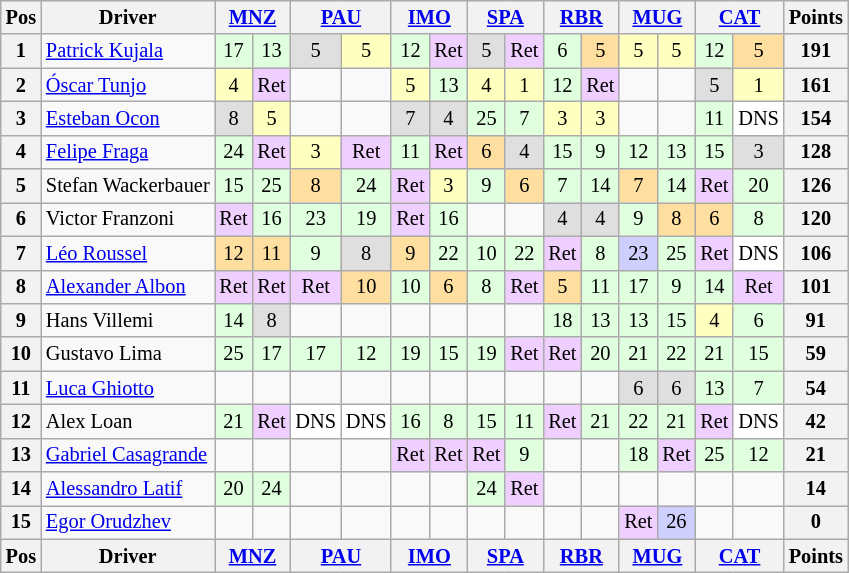<table class="wikitable" style="font-size: 85%; text-align: center;">
<tr valign="top">
<th valign="middle">Pos</th>
<th valign="middle">Driver</th>
<th colspan=2><a href='#'>MNZ</a><br></th>
<th colspan=2><a href='#'>PAU</a><br></th>
<th colspan=2><a href='#'>IMO</a><br></th>
<th colspan=2><a href='#'>SPA</a><br></th>
<th colspan=2><a href='#'>RBR</a><br></th>
<th colspan=2><a href='#'>MUG</a><br></th>
<th colspan=2><a href='#'>CAT</a><br></th>
<th valign="middle">Points</th>
</tr>
<tr>
<th>1</th>
<td align=left> <a href='#'>Patrick Kujala</a></td>
<td style="background:#DFFFDF;">17</td>
<td style="background:#DFFFDF;">13</td>
<td style="background:#DFDFDF;">5</td>
<td style="background:#FFFFBF;">5</td>
<td style="background:#DFFFDF;">12</td>
<td style="background:#EFCFFF;">Ret</td>
<td style="background:#DFDFDF;">5</td>
<td style="background:#EFCFFF;">Ret</td>
<td style="background:#DFFFDF;">6</td>
<td style="background:#FFDF9F;">5</td>
<td style="background:#FFFFBF;">5</td>
<td style="background:#FFFFBF;">5</td>
<td style="background:#DFFFDF;">12</td>
<td style="background:#FFDF9F;">5</td>
<th>191</th>
</tr>
<tr>
<th>2</th>
<td align=left> <a href='#'>Óscar Tunjo</a></td>
<td style="background:#FFFFBF;">4</td>
<td style="background:#EFCFFF;">Ret</td>
<td></td>
<td></td>
<td style="background:#FFFFBF;">5</td>
<td style="background:#DFFFDF;">13</td>
<td style="background:#FFFFBF;">4</td>
<td style="background:#FFFFBF;">1</td>
<td style="background:#DFFFDF;">12</td>
<td style="background:#EFCFFF;">Ret</td>
<td></td>
<td></td>
<td style="background:#DFDFDF;">5</td>
<td style="background:#FFFFBF;">1</td>
<th>161</th>
</tr>
<tr>
<th>3</th>
<td align=left> <a href='#'>Esteban Ocon</a></td>
<td style="background:#DFDFDF;">8</td>
<td style="background:#FFFFBF;">5</td>
<td></td>
<td></td>
<td style="background:#DFDFDF;">7</td>
<td style="background:#DFDFDF;">4</td>
<td style="background:#DFFFDF;">25</td>
<td style="background:#DFFFDF;">7</td>
<td style="background:#FFFFBF;">3</td>
<td style="background:#FFFFBF;">3</td>
<td></td>
<td></td>
<td style="background:#DFFFDF;">11</td>
<td style="background:#FFFFFF;">DNS</td>
<th>154</th>
</tr>
<tr>
<th>4</th>
<td align=left> <a href='#'>Felipe Fraga</a></td>
<td style="background:#DFFFDF;">24</td>
<td style="background:#EFCFFF;">Ret</td>
<td style="background:#FFFFBF;">3</td>
<td style="background:#EFCFFF;">Ret</td>
<td style="background:#DFFFDF;">11</td>
<td style="background:#EFCFFF;">Ret</td>
<td style="background:#FFDF9F;">6</td>
<td style="background:#DFDFDF;">4</td>
<td style="background:#DFFFDF;">15</td>
<td style="background:#DFFFDF;">9</td>
<td style="background:#DFFFDF;">12</td>
<td style="background:#DFFFDF;">13</td>
<td style="background:#DFFFDF;">15</td>
<td style="background:#DFDFDF;">3</td>
<th>128</th>
</tr>
<tr>
<th>5</th>
<td align=left nowrap> Stefan Wackerbauer</td>
<td style="background:#DFFFDF;">15</td>
<td style="background:#DFFFDF;">25</td>
<td style="background:#FFDF9F;">8</td>
<td style="background:#DFFFDF;">24</td>
<td style="background:#EFCFFF;">Ret</td>
<td style="background:#FFFFBF;">3</td>
<td style="background:#DFFFDF;">9</td>
<td style="background:#FFDF9F;">6</td>
<td style="background:#DFFFDF;">7</td>
<td style="background:#DFFFDF;">14</td>
<td style="background:#FFDF9F;">7</td>
<td style="background:#DFFFDF;">14</td>
<td style="background:#EFCFFF;">Ret</td>
<td style="background:#DFFFDF;">20</td>
<th>126</th>
</tr>
<tr>
<th>6</th>
<td align=left> Victor Franzoni</td>
<td style="background:#EFCFFF;">Ret</td>
<td style="background:#DFFFDF;">16</td>
<td style="background:#DFFFDF;">23</td>
<td style="background:#DFFFDF;">19</td>
<td style="background:#EFCFFF;">Ret</td>
<td style="background:#DFFFDF;">16</td>
<td></td>
<td></td>
<td style="background:#DFDFDF;">4</td>
<td style="background:#DFDFDF;">4</td>
<td style="background:#DFFFDF;">9</td>
<td style="background:#FFDF9F;">8</td>
<td style="background:#FFDF9F;">6</td>
<td style="background:#DFFFDF;">8</td>
<th>120</th>
</tr>
<tr>
<th>7</th>
<td align=left> <a href='#'>Léo Roussel</a></td>
<td style="background:#FFDF9F;">12</td>
<td style="background:#FFDF9F;">11</td>
<td style="background:#DFFFDF;">9</td>
<td style="background:#DFDFDF;">8</td>
<td style="background:#FFDF9F;">9</td>
<td style="background:#DFFFDF;">22</td>
<td style="background:#DFFFDF;">10</td>
<td style="background:#DFFFDF;">22</td>
<td style="background:#EFCFFF;">Ret</td>
<td style="background:#DFFFDF;">8</td>
<td style="background:#CFCFFF;">23</td>
<td style="background:#DFFFDF;">25</td>
<td style="background:#EFCFFF;">Ret</td>
<td style="background:#FFFFFF;">DNS</td>
<th>106</th>
</tr>
<tr>
<th>8</th>
<td align=left> <a href='#'>Alexander Albon</a></td>
<td style="background:#EFCFFF;">Ret</td>
<td style="background:#EFCFFF;">Ret</td>
<td style="background:#EFCFFF;">Ret</td>
<td style="background:#FFDF9F;">10</td>
<td style="background:#DFFFDF;">10</td>
<td style="background:#FFDF9F;">6</td>
<td style="background:#DFFFDF;">8</td>
<td style="background:#EFCFFF;">Ret</td>
<td style="background:#FFDF9F;">5</td>
<td style="background:#DFFFDF;">11</td>
<td style="background:#DFFFDF;">17</td>
<td style="background:#DFFFDF;">9</td>
<td style="background:#DFFFDF;">14</td>
<td style="background:#EFCFFF;">Ret</td>
<th>101</th>
</tr>
<tr>
<th>9</th>
<td align=left> Hans Villemi</td>
<td style="background:#DFFFDF;">14</td>
<td style="background:#DFDFDF;">8</td>
<td></td>
<td></td>
<td></td>
<td></td>
<td></td>
<td></td>
<td style="background:#DFFFDF;">18</td>
<td style="background:#DFFFDF;">13</td>
<td style="background:#DFFFDF;">13</td>
<td style="background:#DFFFDF;">15</td>
<td style="background:#FFFFBF;">4</td>
<td style="background:#DFFFDF;">6</td>
<th>91</th>
</tr>
<tr>
<th>10</th>
<td align=left> Gustavo Lima</td>
<td style="background:#DFFFDF;">25</td>
<td style="background:#DFFFDF;">17</td>
<td style="background:#DFFFDF;">17</td>
<td style="background:#DFFFDF;">12</td>
<td style="background:#DFFFDF;">19</td>
<td style="background:#DFFFDF;">15</td>
<td style="background:#DFFFDF;">19</td>
<td style="background:#EFCFFF;">Ret</td>
<td style="background:#EFCFFF;">Ret</td>
<td style="background:#DFFFDF;">20</td>
<td style="background:#DFFFDF;">21</td>
<td style="background:#DFFFDF;">22</td>
<td style="background:#DFFFDF;">21</td>
<td style="background:#DFFFDF;">15</td>
<th>59</th>
</tr>
<tr>
<th>11</th>
<td align=left> <a href='#'>Luca Ghiotto</a></td>
<td></td>
<td></td>
<td></td>
<td></td>
<td></td>
<td></td>
<td></td>
<td></td>
<td></td>
<td></td>
<td style="background:#DFDFDF;">6</td>
<td style="background:#DFDFDF;">6</td>
<td style="background:#DFFFDF;">13</td>
<td style="background:#DFFFDF;">7</td>
<th>54</th>
</tr>
<tr>
<th>12</th>
<td align=left> Alex Loan</td>
<td style="background:#DFFFDF;">21</td>
<td style="background:#EFCFFF;">Ret</td>
<td style="background:#FFFFFF;">DNS</td>
<td style="background:#FFFFFF;">DNS</td>
<td style="background:#DFFFDF;">16</td>
<td style="background:#DFFFDF;">8</td>
<td style="background:#DFFFDF;">15</td>
<td style="background:#DFFFDF;">11</td>
<td style="background:#EFCFFF;">Ret</td>
<td style="background:#DFFFDF;">21</td>
<td style="background:#DFFFDF;">22</td>
<td style="background:#DFFFDF;">21</td>
<td style="background:#EFCFFF;">Ret</td>
<td style="background:#FFFFFF;">DNS</td>
<th>42</th>
</tr>
<tr>
<th>13</th>
<td align=left> <a href='#'>Gabriel Casagrande</a></td>
<td></td>
<td></td>
<td></td>
<td></td>
<td style="background:#EFCFFF;">Ret</td>
<td style="background:#EFCFFF;">Ret</td>
<td style="background:#EFCFFF;">Ret</td>
<td style="background:#DFFFDF;">9</td>
<td></td>
<td></td>
<td style="background:#DFFFDF;">18</td>
<td style="background:#EFCFFF;">Ret</td>
<td style="background:#DFFFDF;">25</td>
<td style="background:#DFFFDF;">12</td>
<th>21</th>
</tr>
<tr>
<th>14</th>
<td align=left> <a href='#'>Alessandro Latif</a></td>
<td style="background:#DFFFDF;">20</td>
<td style="background:#DFFFDF;">24</td>
<td></td>
<td></td>
<td></td>
<td></td>
<td style="background:#DFFFDF;">24</td>
<td style="background:#EFCFFF;">Ret</td>
<td></td>
<td></td>
<td></td>
<td></td>
<td></td>
<td></td>
<th>14</th>
</tr>
<tr>
<th>15</th>
<td align=left> <a href='#'>Egor Orudzhev</a></td>
<td></td>
<td></td>
<td></td>
<td></td>
<td></td>
<td></td>
<td></td>
<td></td>
<td></td>
<td></td>
<td style="background:#EFCFFF;">Ret</td>
<td style="background:#CFCFFF;">26</td>
<td></td>
<td></td>
<th>0</th>
</tr>
<tr valign="top">
<th valign="middle">Pos</th>
<th valign="middle">Driver</th>
<th colspan=2><a href='#'>MNZ</a><br></th>
<th colspan=2><a href='#'>PAU</a><br></th>
<th colspan=2><a href='#'>IMO</a><br></th>
<th colspan=2><a href='#'>SPA</a><br></th>
<th colspan=2><a href='#'>RBR</a><br></th>
<th colspan=2><a href='#'>MUG</a><br></th>
<th colspan=2><a href='#'>CAT</a><br></th>
<th valign="middle">Points</th>
</tr>
</table>
